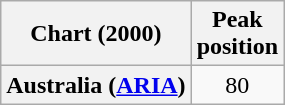<table class="wikitable plainrowheaders" style="text-align:center">
<tr>
<th scope="col">Chart (2000)</th>
<th scope="col">Peak<br>position</th>
</tr>
<tr>
<th scope="row">Australia (<a href='#'>ARIA</a>)</th>
<td>80</td>
</tr>
</table>
